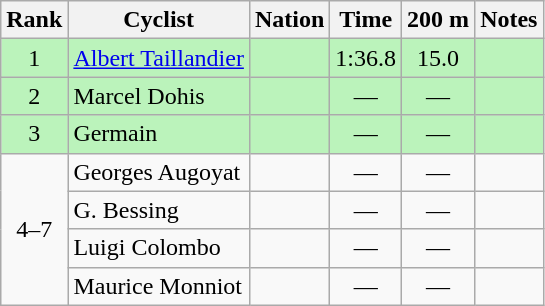<table class="wikitable sortable" style="text-align:center">
<tr>
<th>Rank</th>
<th>Cyclist</th>
<th>Nation</th>
<th>Time</th>
<th>200 m</th>
<th>Notes</th>
</tr>
<tr bgcolor=bbf3bb>
<td>1</td>
<td align=left><a href='#'>Albert Taillandier</a></td>
<td align=left></td>
<td>1:36.8</td>
<td>15.0</td>
<td></td>
</tr>
<tr bgcolor=bbf3bb>
<td>2</td>
<td align=left>Marcel Dohis</td>
<td align=left></td>
<td data-sort-value=9:99.9>—</td>
<td data-sort-value=99.9>—</td>
<td></td>
</tr>
<tr bgcolor=bbf3bb>
<td>3</td>
<td align=left>Germain</td>
<td align=left></td>
<td data-sort-value=9:99.9>—</td>
<td data-sort-value=99.9>—</td>
<td></td>
</tr>
<tr>
<td rowspan=4>4–7</td>
<td align=left>Georges Augoyat</td>
<td align=left></td>
<td data-sort-value=9:99.9>—</td>
<td data-sort-value=99.9>—</td>
<td></td>
</tr>
<tr>
<td align=left>G. Bessing</td>
<td align=left></td>
<td data-sort-value=9:99.9>—</td>
<td data-sort-value=99.9>—</td>
<td></td>
</tr>
<tr>
<td align=left>Luigi Colombo</td>
<td align=left></td>
<td data-sort-value=9:99.9>—</td>
<td data-sort-value=99.9>—</td>
<td></td>
</tr>
<tr>
<td align=left>Maurice Monniot</td>
<td align=left></td>
<td data-sort-value=9:99.9>—</td>
<td data-sort-value=99.9>—</td>
<td></td>
</tr>
</table>
